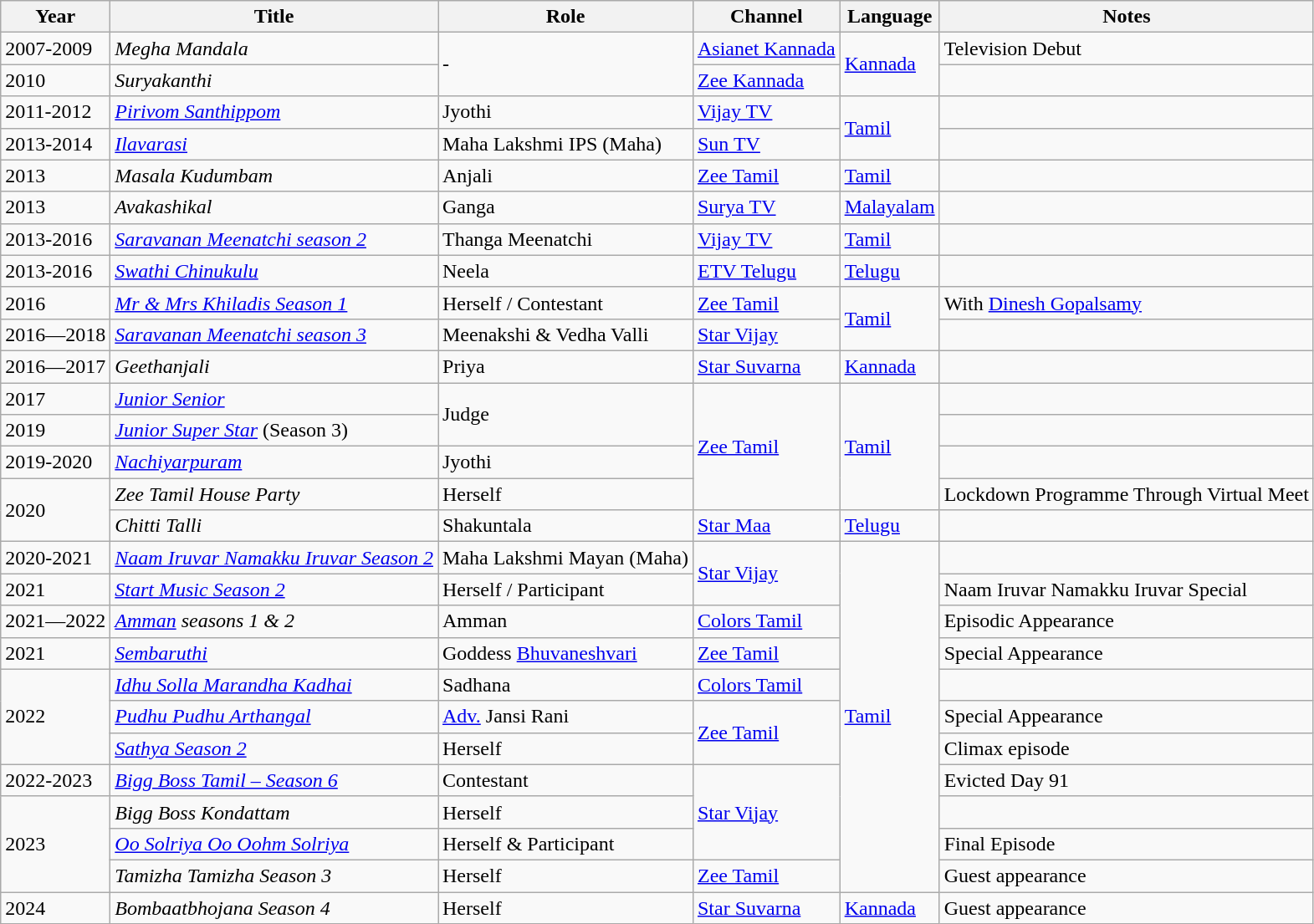<table class="wikitable sortable">
<tr>
<th>Year</th>
<th>Title</th>
<th>Role</th>
<th>Channel</th>
<th>Language</th>
<th class= "unsortable">Notes</th>
</tr>
<tr>
<td>2007-2009</td>
<td><em>Megha Mandala</em></td>
<td rowspan="2">-</td>
<td><a href='#'>Asianet Kannada</a></td>
<td rowspan="2"><a href='#'>Kannada</a></td>
<td>Television Debut</td>
</tr>
<tr>
<td>2010</td>
<td><em>Suryakanthi</em></td>
<td><a href='#'>Zee Kannada</a></td>
<td></td>
</tr>
<tr>
<td>2011-2012</td>
<td><em><a href='#'>Pirivom Santhippom</a></em></td>
<td>Jyothi</td>
<td><a href='#'>Vijay TV</a></td>
<td rowspan="2"><a href='#'>Tamil</a></td>
<td></td>
</tr>
<tr>
<td>2013-2014</td>
<td><em><a href='#'>Ilavarasi</a></em></td>
<td>Maha Lakshmi IPS (Maha)</td>
<td><a href='#'>Sun TV</a></td>
<td></td>
</tr>
<tr>
<td>2013</td>
<td><em>Masala Kudumbam</em></td>
<td>Anjali</td>
<td><a href='#'>Zee Tamil</a></td>
<td><a href='#'>Tamil</a></td>
<td></td>
</tr>
<tr>
<td>2013</td>
<td><em>Avakashikal</em></td>
<td>Ganga</td>
<td><a href='#'>Surya TV</a></td>
<td><a href='#'>Malayalam</a></td>
<td></td>
</tr>
<tr>
<td>2013-2016</td>
<td><em><a href='#'>Saravanan Meenatchi season 2</a></em></td>
<td>Thanga Meenatchi</td>
<td><a href='#'>Vijay TV</a></td>
<td><a href='#'>Tamil</a></td>
<td></td>
</tr>
<tr>
<td>2013-2016</td>
<td><em><a href='#'>Swathi Chinukulu</a></em></td>
<td>Neela</td>
<td><a href='#'>ETV Telugu</a></td>
<td><a href='#'>Telugu</a></td>
<td></td>
</tr>
<tr>
<td>2016</td>
<td><em><a href='#'>Mr & Mrs Khiladis Season 1</a></em></td>
<td>Herself / Contestant</td>
<td><a href='#'>Zee Tamil</a></td>
<td rowspan="2"><a href='#'>Tamil</a></td>
<td>With <a href='#'>Dinesh Gopalsamy</a></td>
</tr>
<tr>
<td>2016—2018</td>
<td><em><a href='#'>Saravanan Meenatchi season 3</a> </em></td>
<td>Meenakshi & Vedha Valli</td>
<td><a href='#'>Star Vijay</a></td>
<td></td>
</tr>
<tr>
<td>2016—2017</td>
<td><em>Geethanjali</em></td>
<td>Priya</td>
<td><a href='#'>Star Suvarna</a></td>
<td><a href='#'>Kannada</a></td>
<td></td>
</tr>
<tr>
<td>2017</td>
<td><em><a href='#'>Junior Senior</a></em></td>
<td rowspan="2">Judge</td>
<td rowspan="4"><a href='#'>Zee Tamil</a></td>
<td rowspan="4"><a href='#'>Tamil</a></td>
<td></td>
</tr>
<tr>
<td>2019</td>
<td><em><a href='#'>Junior Super Star</a></em> (Season 3)</td>
<td></td>
</tr>
<tr>
<td>2019-2020</td>
<td><em><a href='#'>Nachiyarpuram</a></em></td>
<td>Jyothi</td>
<td></td>
</tr>
<tr>
<td rowspan="2">2020</td>
<td><em>Zee Tamil House Party</em></td>
<td>Herself</td>
<td>Lockdown Programme Through Virtual Meet</td>
</tr>
<tr>
<td><em>Chitti Talli</em></td>
<td>Shakuntala</td>
<td><a href='#'>Star Maa</a></td>
<td><a href='#'>Telugu</a></td>
<td></td>
</tr>
<tr>
<td>2020-2021</td>
<td><em><a href='#'>Naam Iruvar Namakku Iruvar Season 2</a></em></td>
<td>Maha Lakshmi Mayan (Maha)</td>
<td rowspan="2"><a href='#'>Star Vijay</a></td>
<td rowspan="11"><a href='#'>Tamil</a></td>
<td></td>
</tr>
<tr>
<td>2021</td>
<td><em><a href='#'>Start Music Season 2</a></em></td>
<td>Herself / Participant</td>
<td>Naam Iruvar Namakku Iruvar Special</td>
</tr>
<tr>
<td>2021—2022</td>
<td><em><a href='#'>Amman</a> seasons 1 & 2</em></td>
<td>Amman</td>
<td><a href='#'>Colors Tamil</a></td>
<td>Episodic Appearance</td>
</tr>
<tr>
<td>2021</td>
<td><em><a href='#'>Sembaruthi</a></em></td>
<td>Goddess <a href='#'>Bhuvaneshvari</a></td>
<td><a href='#'>Zee Tamil</a></td>
<td>Special Appearance</td>
</tr>
<tr>
<td rowspan="3">2022</td>
<td><em><a href='#'>Idhu Solla Marandha Kadhai</a></em></td>
<td>Sadhana</td>
<td><a href='#'>Colors Tamil</a></td>
<td></td>
</tr>
<tr>
<td><em><a href='#'>Pudhu Pudhu Arthangal</a></em></td>
<td><a href='#'>Adv.</a> Jansi Rani</td>
<td rowspan="2"><a href='#'>Zee Tamil</a></td>
<td>Special Appearance</td>
</tr>
<tr>
<td><em><a href='#'>Sathya Season 2</a></em></td>
<td>Herself</td>
<td>Climax episode</td>
</tr>
<tr>
<td>2022-2023</td>
<td><em><a href='#'>Bigg Boss Tamil – Season 6</a></em></td>
<td>Contestant</td>
<td rowspan="3"><a href='#'>Star Vijay</a></td>
<td>Evicted Day 91<br></td>
</tr>
<tr>
<td rowspan="3">2023</td>
<td><em>Bigg Boss Kondattam</em></td>
<td>Herself</td>
<td></td>
</tr>
<tr>
<td><em><a href='#'>Oo Solriya Oo Oohm Solriya</a></em></td>
<td>Herself & Participant</td>
<td>Final Episode</td>
</tr>
<tr>
<td><em>Tamizha Tamizha Season 3</em></td>
<td>Herself</td>
<td><a href='#'>Zee Tamil</a></td>
<td>Guest appearance</td>
</tr>
<tr>
<td>2024</td>
<td><em>Bombaatbhojana Season 4</em></td>
<td>Herself</td>
<td><a href='#'>Star Suvarna</a></td>
<td><a href='#'>Kannada</a></td>
<td>Guest appearance</td>
</tr>
</table>
